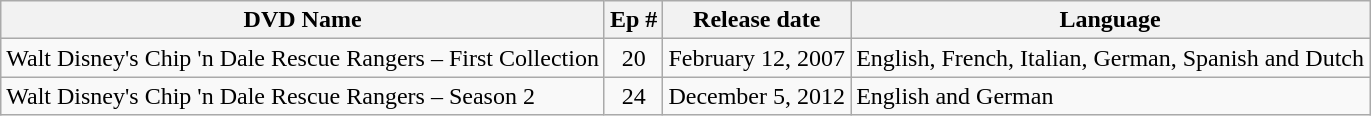<table class="wikitable sortable">
<tr>
<th>DVD Name</th>
<th>Ep #</th>
<th>Release date</th>
<th>Language</th>
</tr>
<tr>
<td>Walt Disney's Chip 'n Dale Rescue Rangers – First Collection</td>
<td style="text-align:center;">20</td>
<td>February 12, 2007</td>
<td>English, French, Italian, German, Spanish and Dutch</td>
</tr>
<tr>
<td>Walt Disney's Chip 'n Dale Rescue Rangers – Season 2</td>
<td style="text-align:center;">24</td>
<td>December 5, 2012</td>
<td>English and German</td>
</tr>
</table>
